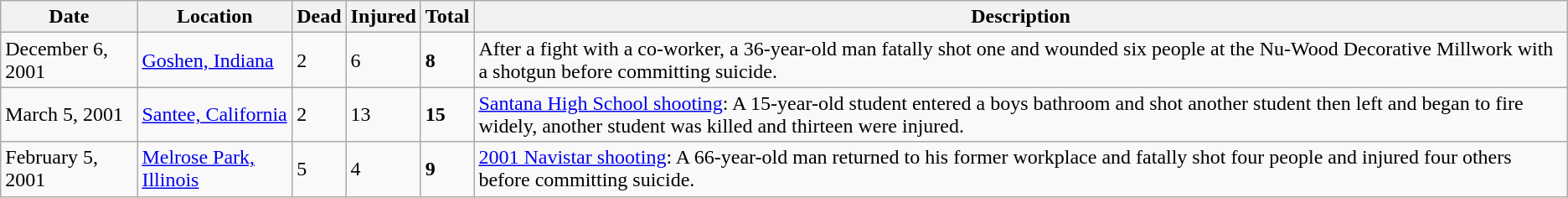<table class="wikitable sortable">
<tr>
<th>Date</th>
<th>Location</th>
<th>Dead</th>
<th>Injured</th>
<th>Total</th>
<th>Description</th>
</tr>
<tr>
<td>December 6, 2001</td>
<td><a href='#'>Goshen, Indiana</a></td>
<td>2</td>
<td>6</td>
<td><strong>8</strong></td>
<td>After a fight with a co-worker, a 36-year-old man fatally shot one and wounded six people at the Nu-Wood Decorative Millwork with a shotgun before committing suicide.</td>
</tr>
<tr>
<td>March 5, 2001</td>
<td><a href='#'>Santee, California</a></td>
<td>2</td>
<td>13</td>
<td><strong>15</strong></td>
<td><a href='#'>Santana High School shooting</a>: A 15-year-old student entered a boys bathroom and shot another student then left and began to fire widely, another student was killed and thirteen were injured.</td>
</tr>
<tr>
<td>February 5, 2001</td>
<td><a href='#'>Melrose Park, Illinois</a></td>
<td>5</td>
<td>4</td>
<td><strong>9</strong></td>
<td><a href='#'>2001 Navistar shooting</a>: A 66-year-old man returned to his former workplace and fatally shot four people and injured four others before committing suicide.</td>
</tr>
</table>
